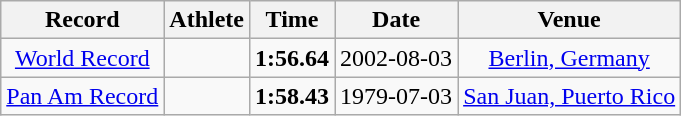<table class="wikitable" style="text-align:center;">
<tr>
<th>Record</th>
<th>Athlete</th>
<th>Time</th>
<th>Date</th>
<th>Venue</th>
</tr>
<tr>
<td><a href='#'>World Record</a></td>
<td></td>
<td><strong>1:56.64</strong></td>
<td>2002-08-03</td>
<td> <a href='#'>Berlin, Germany</a></td>
</tr>
<tr>
<td><a href='#'>Pan Am Record</a></td>
<td></td>
<td><strong>1:58.43</strong></td>
<td>1979-07-03</td>
<td> <a href='#'>San Juan, Puerto Rico</a></td>
</tr>
</table>
